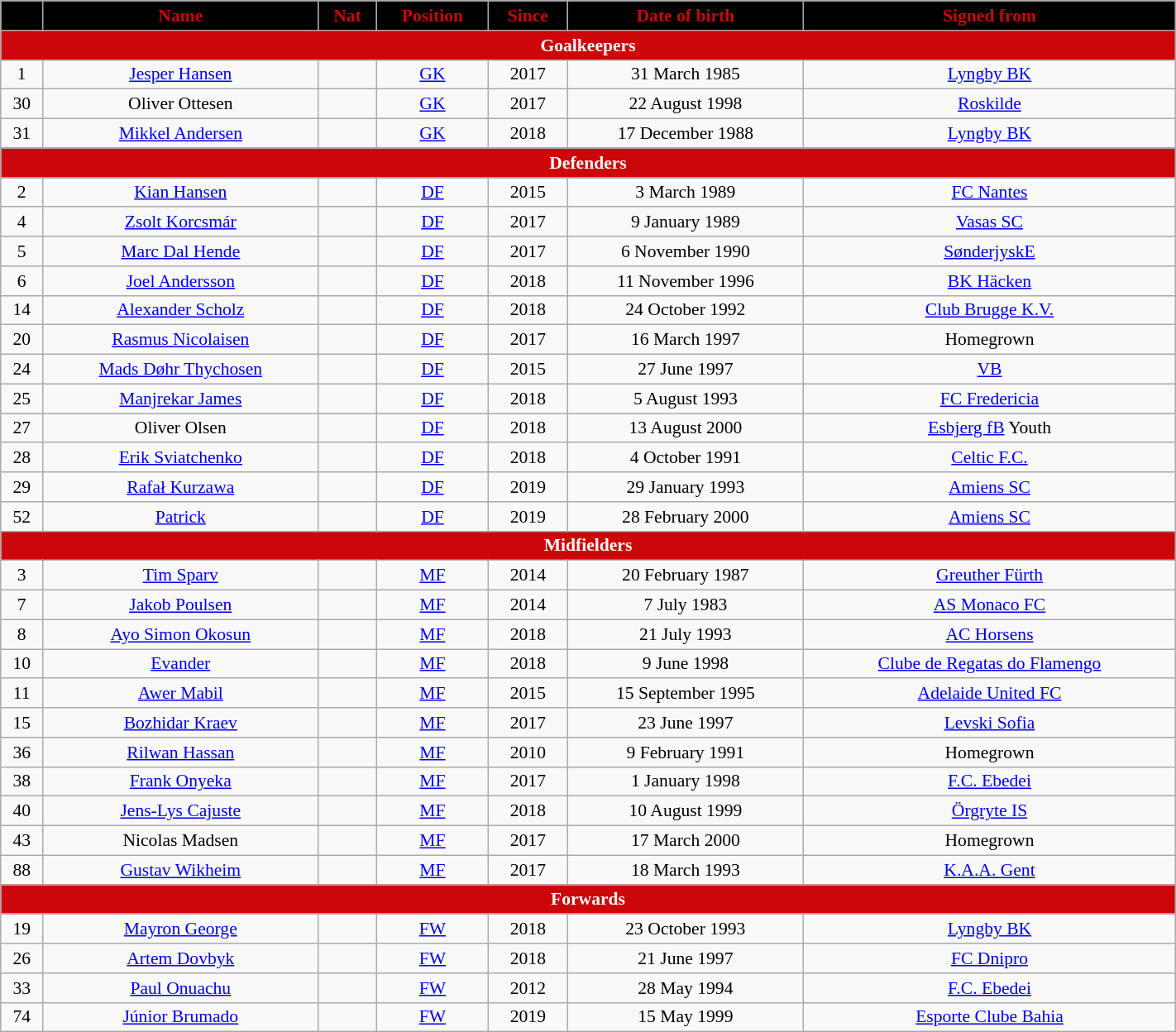<table class="wikitable" style="text-align:center; font-size:90%; width:75%;">
<tr>
<th style="background:#000; color:#cc0609; text-align:center;"></th>
<th style="background:#000; color:#cc0609; text-align:center;">Name</th>
<th style="background:#000; color:#cc0609; text-align:center;">Nat</th>
<th style="background:#000; color:#cc0609; text-align:center;">Position</th>
<th style="background:#000; color:#cc0609; text-align:center;">Since</th>
<th style="background:#000; color:#cc0609; text-align:center;">Date of birth</th>
<th style="background:#000; color:#cc0609; text-align:center;">Signed from</th>
</tr>
<tr>
<th colspan="7" style="background:#cc0609; color:white; text-align:center;">Goalkeepers</th>
</tr>
<tr>
<td>1</td>
<td><a href='#'>Jesper Hansen</a></td>
<td></td>
<td><a href='#'>GK</a></td>
<td>2017</td>
<td>31 March 1985</td>
<td> <a href='#'>Lyngby BK</a></td>
</tr>
<tr>
<td>30</td>
<td>Oliver Ottesen</td>
<td></td>
<td><a href='#'>GK</a></td>
<td>2017</td>
<td>22 August 1998</td>
<td> <a href='#'>Roskilde</a></td>
</tr>
<tr>
<td>31</td>
<td><a href='#'>Mikkel Andersen</a></td>
<td></td>
<td><a href='#'>GK</a></td>
<td>2018</td>
<td>17 December 1988</td>
<td> <a href='#'>Lyngby BK</a></td>
</tr>
<tr>
<th colspan="7" style="background:#cc0609; color:white; text-align:center;">Defenders</th>
</tr>
<tr>
<td>2</td>
<td><a href='#'>Kian Hansen</a></td>
<td></td>
<td><a href='#'>DF</a></td>
<td>2015</td>
<td>3 March 1989</td>
<td> <a href='#'>FC Nantes</a></td>
</tr>
<tr>
<td>4</td>
<td><a href='#'>Zsolt Korcsmár</a></td>
<td></td>
<td><a href='#'>DF</a></td>
<td>2017</td>
<td>9 January 1989</td>
<td> <a href='#'>Vasas SC</a></td>
</tr>
<tr>
<td>5</td>
<td><a href='#'>Marc Dal Hende</a></td>
<td></td>
<td><a href='#'>DF</a></td>
<td>2017</td>
<td>6 November 1990</td>
<td> <a href='#'>SønderjyskE</a></td>
</tr>
<tr>
<td>6</td>
<td><a href='#'>Joel Andersson</a></td>
<td></td>
<td><a href='#'>DF</a></td>
<td>2018</td>
<td>11 November 1996</td>
<td> <a href='#'>BK Häcken</a></td>
</tr>
<tr>
<td>14</td>
<td><a href='#'>Alexander Scholz</a></td>
<td> </td>
<td><a href='#'>DF</a></td>
<td>2018</td>
<td>24 October 1992</td>
<td><a href='#'>Club Brugge K.V.</a></td>
</tr>
<tr>
<td>20</td>
<td><a href='#'>Rasmus Nicolaisen</a></td>
<td></td>
<td><a href='#'>DF</a></td>
<td>2017</td>
<td>16 March 1997</td>
<td>Homegrown</td>
</tr>
<tr>
<td>24</td>
<td><a href='#'>Mads Døhr Thychosen</a></td>
<td></td>
<td><a href='#'>DF</a></td>
<td>2015</td>
<td>27 June 1997</td>
<td> <a href='#'>VB</a></td>
</tr>
<tr>
<td>25</td>
<td><a href='#'>Manjrekar James</a></td>
<td> </td>
<td><a href='#'>DF</a></td>
<td>2018</td>
<td>5 August 1993</td>
<td> <a href='#'>FC Fredericia</a></td>
</tr>
<tr>
<td>27</td>
<td>Oliver Olsen</td>
<td></td>
<td><a href='#'>DF</a></td>
<td>2018</td>
<td>13 August 2000</td>
<td> <a href='#'>Esbjerg fB</a> Youth</td>
</tr>
<tr>
<td>28</td>
<td><a href='#'>Erik Sviatchenko</a></td>
<td></td>
<td><a href='#'>DF</a></td>
<td>2018</td>
<td>4 October 1991</td>
<td> <a href='#'>Celtic F.C.</a></td>
</tr>
<tr>
<td>29</td>
<td><a href='#'>Rafał Kurzawa</a></td>
<td></td>
<td><a href='#'>DF</a></td>
<td>2019</td>
<td>29 January 1993</td>
<td> <a href='#'>Amiens SC</a></td>
</tr>
<tr>
<td>52</td>
<td><a href='#'>Patrick</a></td>
<td></td>
<td><a href='#'>DF</a></td>
<td>2019</td>
<td>28 February 2000</td>
<td> <a href='#'>Amiens SC</a></td>
</tr>
<tr>
<th colspan="7" style="background:#cc0609; color:white; text-align:center;">Midfielders</th>
</tr>
<tr>
<td>3</td>
<td><a href='#'>Tim Sparv</a></td>
<td></td>
<td><a href='#'>MF</a></td>
<td>2014</td>
<td>20 February 1987</td>
<td> <a href='#'>Greuther Fürth</a></td>
</tr>
<tr>
<td>7</td>
<td><a href='#'>Jakob Poulsen</a></td>
<td></td>
<td><a href='#'>MF</a></td>
<td>2014</td>
<td>7 July 1983</td>
<td> <a href='#'>AS Monaco FC</a></td>
</tr>
<tr>
<td>8</td>
<td><a href='#'>Ayo Simon Okosun</a></td>
<td></td>
<td><a href='#'>MF</a></td>
<td>2018</td>
<td>21 July 1993</td>
<td> <a href='#'>AC Horsens</a></td>
</tr>
<tr>
<td>10</td>
<td><a href='#'>Evander</a></td>
<td></td>
<td><a href='#'>MF</a></td>
<td>2018</td>
<td>9 June 1998</td>
<td> <a href='#'>Clube de Regatas do Flamengo</a></td>
</tr>
<tr>
<td>11</td>
<td><a href='#'>Awer Mabil</a></td>
<td></td>
<td><a href='#'>MF</a></td>
<td>2015</td>
<td>15 September 1995</td>
<td> <a href='#'>Adelaide United FC</a></td>
</tr>
<tr>
<td>15</td>
<td><a href='#'>Bozhidar Kraev</a></td>
<td></td>
<td><a href='#'>MF</a></td>
<td>2017</td>
<td>23 June 1997</td>
<td> <a href='#'>Levski Sofia</a></td>
</tr>
<tr>
<td>36</td>
<td><a href='#'>Rilwan Hassan</a></td>
<td></td>
<td><a href='#'>MF</a></td>
<td>2010</td>
<td>9 February 1991</td>
<td>Homegrown</td>
</tr>
<tr>
<td>38</td>
<td><a href='#'>Frank Onyeka</a></td>
<td></td>
<td><a href='#'>MF</a></td>
<td>2017</td>
<td>1 January 1998</td>
<td> <a href='#'>F.C. Ebedei</a></td>
</tr>
<tr>
<td>40</td>
<td><a href='#'>Jens-Lys Cajuste</a></td>
<td></td>
<td><a href='#'>MF</a></td>
<td>2018</td>
<td>10 August 1999</td>
<td> <a href='#'>Örgryte IS</a></td>
</tr>
<tr>
<td>43</td>
<td>Nicolas Madsen</td>
<td></td>
<td><a href='#'>MF</a></td>
<td>2017</td>
<td>17 March 2000</td>
<td>Homegrown</td>
</tr>
<tr>
<td>88</td>
<td><a href='#'>Gustav Wikheim</a></td>
<td></td>
<td><a href='#'>MF</a></td>
<td>2017</td>
<td>18 March 1993</td>
<td> <a href='#'>K.A.A. Gent</a></td>
</tr>
<tr>
<th colspan="7" style="background:#cc0609; color:white; text-align:center;">Forwards</th>
</tr>
<tr>
<td>19</td>
<td><a href='#'>Mayron George</a></td>
<td></td>
<td><a href='#'>FW</a></td>
<td>2018</td>
<td>23 October 1993</td>
<td> <a href='#'>Lyngby BK</a></td>
</tr>
<tr>
<td>26</td>
<td><a href='#'>Artem Dovbyk</a></td>
<td></td>
<td><a href='#'>FW</a></td>
<td>2018</td>
<td>21 June 1997</td>
<td> <a href='#'>FC Dnipro</a></td>
</tr>
<tr>
<td>33</td>
<td><a href='#'>Paul Onuachu</a></td>
<td></td>
<td><a href='#'>FW</a></td>
<td>2012</td>
<td>28 May 1994</td>
<td> <a href='#'>F.C. Ebedei</a></td>
</tr>
<tr>
<td>74</td>
<td><a href='#'>Júnior Brumado</a></td>
<td></td>
<td><a href='#'>FW</a></td>
<td>2019</td>
<td>15 May 1999</td>
<td> <a href='#'>Esporte Clube Bahia</a></td>
</tr>
</table>
